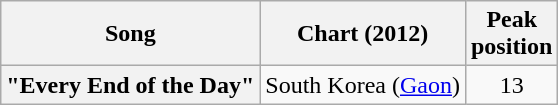<table class="wikitable sortable plainrowheaders" style="text-align:center">
<tr>
<th scope="col">Song</th>
<th scope="col">Chart (2012)</th>
<th scope="col">Peak<br>position</th>
</tr>
<tr>
<th rowspan="1" scope="row">"Every End of the Day" </th>
<td rowspan="1" style="text-align:left">South Korea (<a href='#'>Gaon</a>)</td>
<td>13</td>
</tr>
</table>
